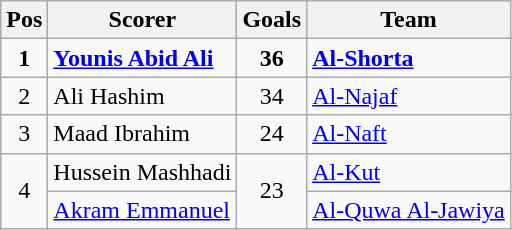<table class="wikitable">
<tr>
<th>Pos</th>
<th>Scorer</th>
<th>Goals</th>
<th>Team</th>
</tr>
<tr>
<td align=center><strong>1</strong></td>
<td><strong><a href='#'>Younis Abid Ali</a></strong></td>
<td align=center><strong>36</strong></td>
<td><strong><a href='#'>Al-Shorta</a></strong></td>
</tr>
<tr>
<td align=center>2</td>
<td>Ali Hashim</td>
<td align=center>34</td>
<td><a href='#'>Al-Najaf</a></td>
</tr>
<tr>
<td align=center>3</td>
<td>Maad Ibrahim</td>
<td align=center>24</td>
<td><a href='#'>Al-Naft</a></td>
</tr>
<tr>
<td rowspan=2 align=center>4</td>
<td>Hussein Mashhadi</td>
<td rowspan=2 align=center>23</td>
<td><a href='#'>Al-Kut</a></td>
</tr>
<tr>
<td><a href='#'>Akram Emmanuel</a></td>
<td><a href='#'>Al-Quwa Al-Jawiya</a></td>
</tr>
</table>
